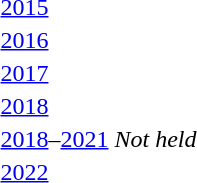<table>
<tr>
<td><a href='#'>2015</a></td>
<td></td>
<td></td>
<td></td>
</tr>
<tr>
<td><a href='#'>2016</a></td>
<td></td>
<td></td>
<td></td>
</tr>
<tr>
<td><a href='#'>2017</a></td>
<td></td>
<td></td>
<td></td>
</tr>
<tr>
<td><a href='#'>2018</a></td>
<td></td>
<td></td>
<td></td>
</tr>
<tr>
<td><a href='#'>2018</a>–<a href='#'>2021</a></td>
<td colspan=3 align=center><em>Not held</em></td>
</tr>
<tr>
<td><a href='#'>2022</a></td>
<td></td>
<td></td>
<td></td>
</tr>
</table>
